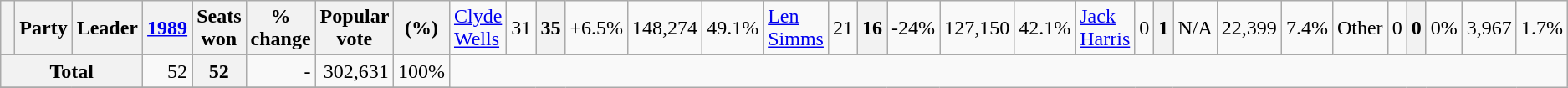<table class="wikitable">
<tr>
<th> </th>
<th>Party</th>
<th>Leader</th>
<th><a href='#'>1989</a></th>
<th>Seats won</th>
<th>% change</th>
<th>Popular vote</th>
<th>(%)<br></th>
<td align=left><a href='#'>Clyde Wells</a></td>
<td align=right>31</td>
<th align=right>35</th>
<td align=right>+6.5%</td>
<td align=right>148,274</td>
<td align=right>49.1%<br></td>
<td align=left><a href='#'>Len Simms</a></td>
<td align=right>21</td>
<th align=right>16</th>
<td align=right>-24%</td>
<td align=right>127,150</td>
<td align=right>42.1%<br></td>
<td><a href='#'>Jack Harris</a></td>
<td align=right>0</td>
<th align=right>1</th>
<td align=right>N/A</td>
<td align=right>22,399</td>
<td align=right>7.4%<br></td>
<td colspan="2">Other</td>
<td align=right>0</td>
<th align=right>0</th>
<td align=right>0%</td>
<td align=right>3,967</td>
<td align=right>1.7%</td>
</tr>
<tr>
<th colspan="3">Total</th>
<td align=right>52</td>
<th align=right>52</th>
<td align=right>-</td>
<td align=right>302,631</td>
<td align=right>100%</td>
</tr>
<tr>
</tr>
</table>
